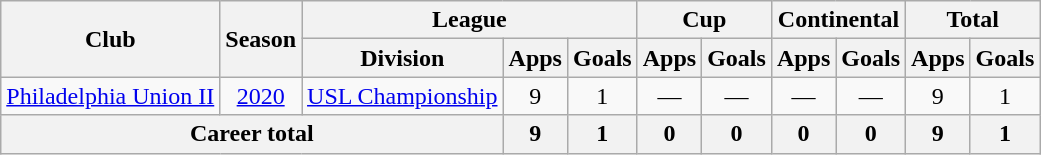<table class=wikitable style=text-align:center>
<tr>
<th rowspan=2>Club</th>
<th rowspan=2>Season</th>
<th colspan=3>League</th>
<th colspan=2>Cup</th>
<th colspan=2>Continental</th>
<th colspan=2>Total</th>
</tr>
<tr>
<th>Division</th>
<th>Apps</th>
<th>Goals</th>
<th>Apps</th>
<th>Goals</th>
<th>Apps</th>
<th>Goals</th>
<th>Apps</th>
<th>Goals</th>
</tr>
<tr>
<td rowspan=1><a href='#'>Philadelphia Union II</a></td>
<td><a href='#'>2020</a></td>
<td><a href='#'>USL Championship</a></td>
<td>9</td>
<td>1</td>
<td>—</td>
<td>—</td>
<td>—</td>
<td>—</td>
<td>9</td>
<td>1</td>
</tr>
<tr>
<th colspan=3>Career total</th>
<th>9</th>
<th>1</th>
<th>0</th>
<th>0</th>
<th>0</th>
<th>0</th>
<th>9</th>
<th>1</th>
</tr>
</table>
